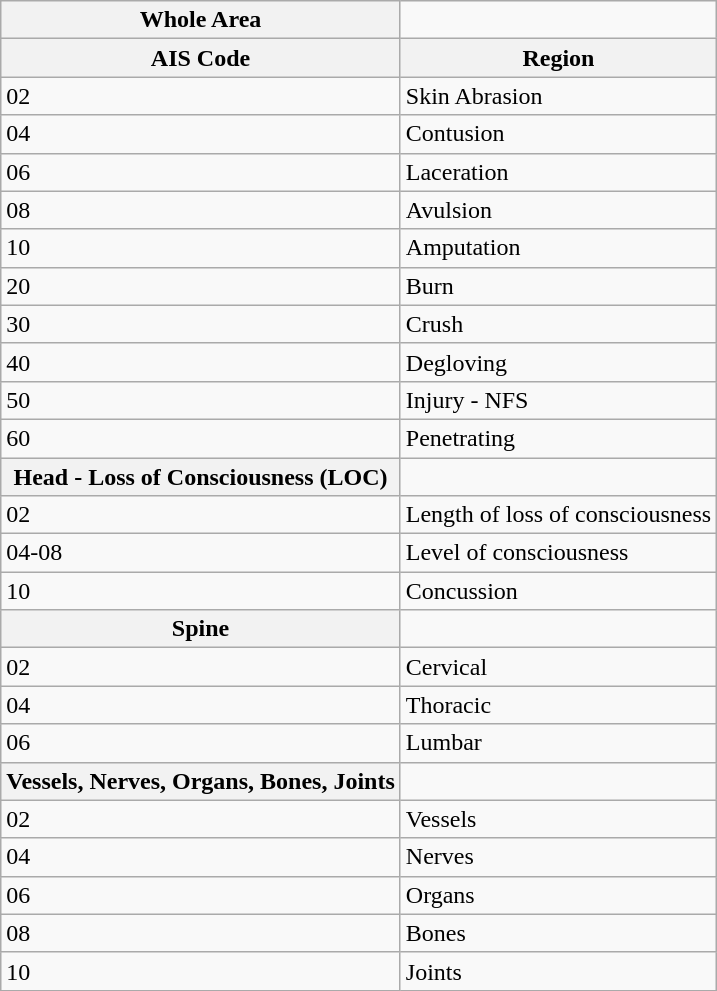<table class="wikitable sortable">
<tr>
<th>Whole Area</th>
</tr>
<tr>
<th>AIS Code</th>
<th>Region</th>
</tr>
<tr>
<td>02</td>
<td>Skin Abrasion</td>
</tr>
<tr>
<td>04</td>
<td>Contusion</td>
</tr>
<tr>
<td>06</td>
<td>Laceration</td>
</tr>
<tr>
<td>08</td>
<td>Avulsion</td>
</tr>
<tr>
<td>10</td>
<td>Amputation</td>
</tr>
<tr>
<td>20</td>
<td>Burn</td>
</tr>
<tr>
<td>30</td>
<td>Crush</td>
</tr>
<tr>
<td>40</td>
<td>Degloving</td>
</tr>
<tr>
<td>50</td>
<td>Injury - NFS</td>
</tr>
<tr>
<td>60</td>
<td>Penetrating</td>
</tr>
<tr>
<th>Head - Loss of Consciousness (LOC)</th>
</tr>
<tr>
<td>02</td>
<td>Length of loss of consciousness</td>
</tr>
<tr>
<td>04-08</td>
<td>Level of consciousness</td>
</tr>
<tr>
<td>10</td>
<td>Concussion</td>
</tr>
<tr>
<th>Spine</th>
</tr>
<tr>
<td>02</td>
<td>Cervical</td>
</tr>
<tr>
<td>04</td>
<td>Thoracic</td>
</tr>
<tr>
<td>06</td>
<td>Lumbar</td>
</tr>
<tr>
<th>Vessels, Nerves, Organs, Bones, Joints</th>
</tr>
<tr>
<td>02</td>
<td>Vessels</td>
</tr>
<tr>
<td>04</td>
<td>Nerves</td>
</tr>
<tr>
<td>06</td>
<td>Organs</td>
</tr>
<tr>
<td>08</td>
<td>Bones</td>
</tr>
<tr>
<td>10</td>
<td>Joints</td>
</tr>
</table>
